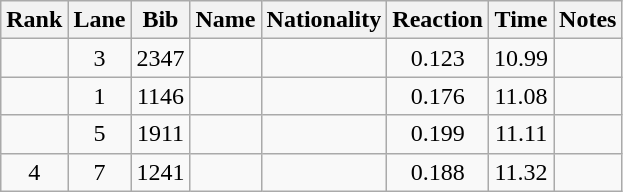<table class="wikitable sortable" style="text-align:center">
<tr>
<th>Rank</th>
<th>Lane</th>
<th>Bib</th>
<th>Name</th>
<th>Nationality</th>
<th>Reaction</th>
<th>Time</th>
<th>Notes</th>
</tr>
<tr>
<td></td>
<td>3</td>
<td>2347</td>
<td align=left></td>
<td align=left></td>
<td>0.123</td>
<td>10.99</td>
<td></td>
</tr>
<tr>
<td></td>
<td>1</td>
<td>1146</td>
<td align=left></td>
<td align=left></td>
<td>0.176</td>
<td>11.08</td>
<td></td>
</tr>
<tr>
<td></td>
<td>5</td>
<td>1911</td>
<td align=left></td>
<td align=left></td>
<td>0.199</td>
<td>11.11</td>
<td></td>
</tr>
<tr>
<td>4</td>
<td>7</td>
<td>1241</td>
<td align=left></td>
<td align=left></td>
<td>0.188</td>
<td>11.32</td>
<td></td>
</tr>
</table>
